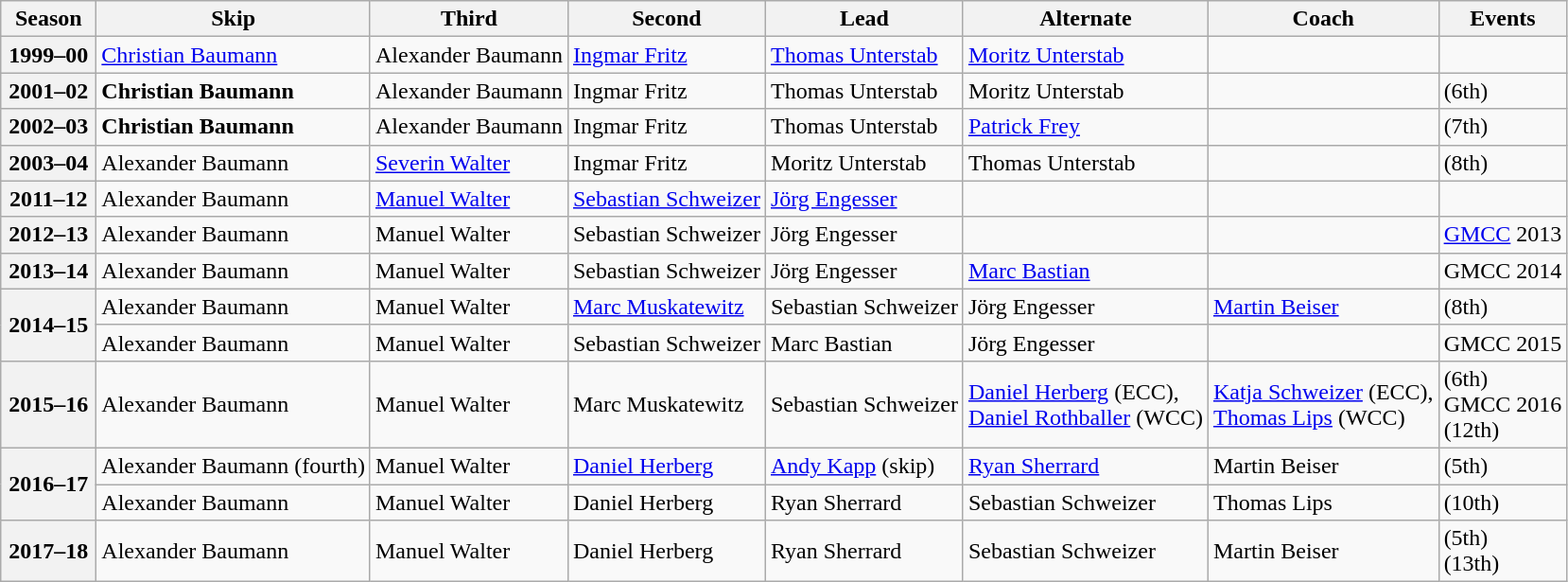<table class="wikitable">
<tr>
<th scope="col" width=60>Season</th>
<th scope="col">Skip</th>
<th scope="col">Third</th>
<th scope="col">Second</th>
<th scope="col">Lead</th>
<th scope="col">Alternate</th>
<th scope="col">Coach</th>
<th scope="col">Events</th>
</tr>
<tr>
<th scope="row">1999–00</th>
<td><a href='#'>Christian Baumann</a></td>
<td>Alexander Baumann</td>
<td><a href='#'>Ingmar Fritz</a></td>
<td><a href='#'>Thomas Unterstab</a></td>
<td><a href='#'>Moritz Unterstab</a></td>
<td></td>
<td> </td>
</tr>
<tr>
<th scope="row">2001–02</th>
<td><strong>Christian Baumann</strong></td>
<td>Alexander Baumann</td>
<td>Ingmar Fritz</td>
<td>Thomas Unterstab</td>
<td>Moritz Unterstab</td>
<td></td>
<td> (6th)</td>
</tr>
<tr>
<th scope="row">2002–03</th>
<td><strong>Christian Baumann</strong></td>
<td>Alexander Baumann</td>
<td>Ingmar Fritz</td>
<td>Thomas Unterstab</td>
<td><a href='#'>Patrick Frey</a></td>
<td></td>
<td> (7th)</td>
</tr>
<tr>
<th scope="row">2003–04</th>
<td>Alexander Baumann</td>
<td><a href='#'>Severin Walter</a></td>
<td>Ingmar Fritz</td>
<td>Moritz Unterstab</td>
<td>Thomas Unterstab</td>
<td></td>
<td> (8th)</td>
</tr>
<tr>
<th scope="row">2011–12</th>
<td>Alexander Baumann</td>
<td><a href='#'>Manuel Walter</a></td>
<td><a href='#'>Sebastian Schweizer</a></td>
<td><a href='#'>Jörg Engesser</a></td>
<td></td>
<td></td>
<td></td>
</tr>
<tr>
<th scope="row">2012–13</th>
<td>Alexander Baumann</td>
<td>Manuel Walter</td>
<td>Sebastian Schweizer</td>
<td>Jörg Engesser</td>
<td></td>
<td></td>
<td><a href='#'>GMCC</a> 2013 </td>
</tr>
<tr>
<th scope="row">2013–14</th>
<td>Alexander Baumann</td>
<td>Manuel Walter</td>
<td>Sebastian Schweizer</td>
<td>Jörg Engesser</td>
<td><a href='#'>Marc Bastian</a></td>
<td></td>
<td>GMCC 2014 </td>
</tr>
<tr>
<th scope="row" rowspan="2">2014–15</th>
<td>Alexander Baumann</td>
<td>Manuel Walter</td>
<td><a href='#'>Marc Muskatewitz</a></td>
<td>Sebastian Schweizer</td>
<td>Jörg Engesser</td>
<td><a href='#'>Martin Beiser</a></td>
<td> (8th)</td>
</tr>
<tr>
<td>Alexander Baumann</td>
<td>Manuel Walter</td>
<td>Sebastian Schweizer</td>
<td>Marc Bastian</td>
<td>Jörg Engesser</td>
<td></td>
<td>GMCC 2015 </td>
</tr>
<tr>
<th scope="row">2015–16</th>
<td>Alexander Baumann</td>
<td>Manuel Walter</td>
<td>Marc Muskatewitz</td>
<td>Sebastian Schweizer</td>
<td><a href='#'>Daniel Herberg</a> (ECC),<br><a href='#'>Daniel Rothballer</a> (WCC)</td>
<td><a href='#'>Katja Schweizer</a> (ECC),<br><a href='#'>Thomas Lips</a> (WCC)</td>
<td> (6th)<br>GMCC 2016 <br> (12th)</td>
</tr>
<tr>
<th scope="row" rowspan="2">2016–17</th>
<td>Alexander Baumann (fourth)</td>
<td>Manuel Walter</td>
<td><a href='#'>Daniel Herberg</a></td>
<td><a href='#'>Andy Kapp</a> (skip)</td>
<td><a href='#'>Ryan Sherrard</a></td>
<td>Martin Beiser</td>
<td> (5th)</td>
</tr>
<tr>
<td>Alexander Baumann</td>
<td>Manuel Walter</td>
<td>Daniel Herberg</td>
<td>Ryan Sherrard</td>
<td>Sebastian Schweizer</td>
<td>Thomas Lips</td>
<td> (10th)</td>
</tr>
<tr>
<th scope="row">2017–18</th>
<td>Alexander Baumann</td>
<td>Manuel Walter</td>
<td>Daniel Herberg</td>
<td>Ryan Sherrard</td>
<td>Sebastian Schweizer</td>
<td>Martin Beiser</td>
<td> (5th)<br> (13th)</td>
</tr>
</table>
